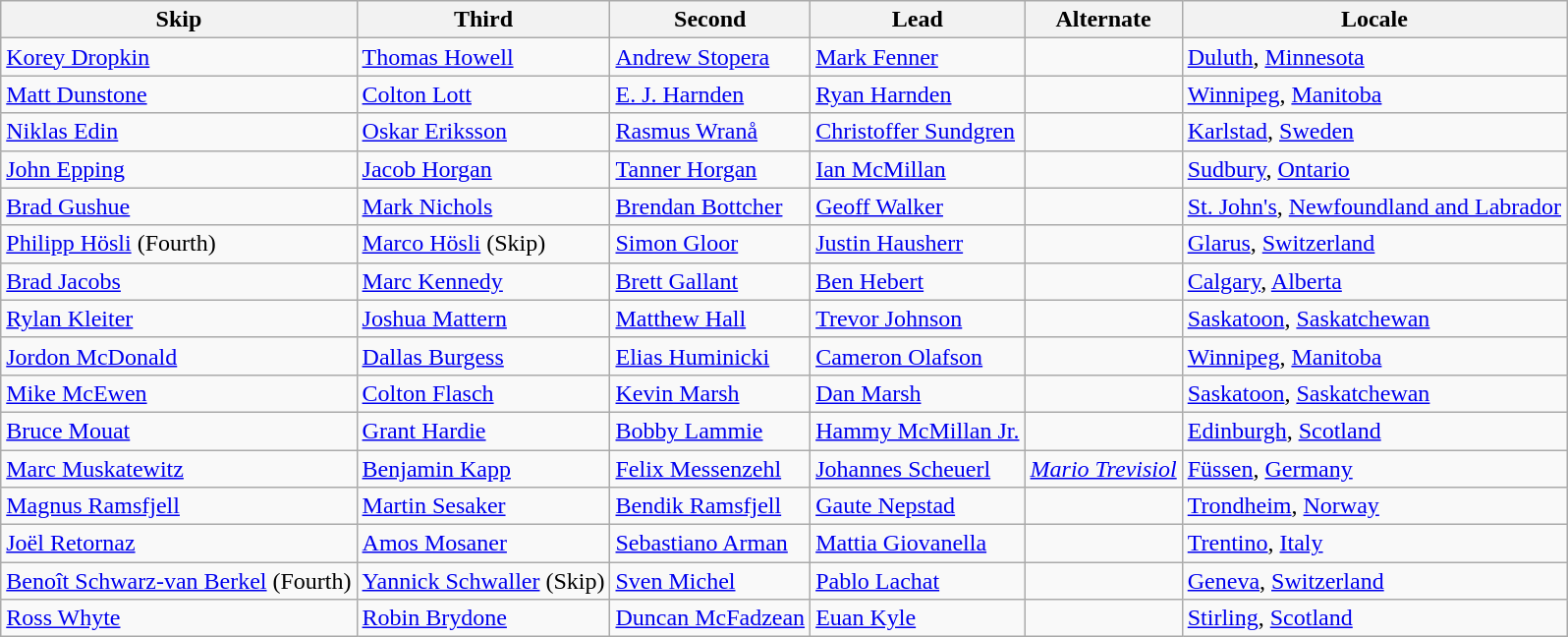<table class=wikitable>
<tr>
<th scope="col">Skip</th>
<th scope="col">Third</th>
<th scope="col">Second</th>
<th scope="col">Lead</th>
<th scope="col">Alternate</th>
<th scope="col">Locale</th>
</tr>
<tr>
<td><a href='#'>Korey Dropkin</a></td>
<td><a href='#'>Thomas Howell</a></td>
<td><a href='#'>Andrew Stopera</a></td>
<td><a href='#'>Mark Fenner</a></td>
<td></td>
<td> <a href='#'>Duluth</a>, <a href='#'>Minnesota</a></td>
</tr>
<tr>
<td><a href='#'>Matt Dunstone</a></td>
<td><a href='#'>Colton Lott</a></td>
<td><a href='#'>E. J. Harnden</a></td>
<td><a href='#'>Ryan Harnden</a></td>
<td></td>
<td> <a href='#'>Winnipeg</a>, <a href='#'>Manitoba</a></td>
</tr>
<tr>
<td><a href='#'>Niklas Edin</a></td>
<td><a href='#'>Oskar Eriksson</a></td>
<td><a href='#'>Rasmus Wranå</a></td>
<td><a href='#'>Christoffer Sundgren</a></td>
<td></td>
<td> <a href='#'>Karlstad</a>, <a href='#'>Sweden</a></td>
</tr>
<tr>
<td><a href='#'>John Epping</a></td>
<td><a href='#'>Jacob Horgan</a></td>
<td><a href='#'>Tanner Horgan</a></td>
<td><a href='#'>Ian McMillan</a></td>
<td></td>
<td> <a href='#'>Sudbury</a>, <a href='#'>Ontario</a></td>
</tr>
<tr>
<td><a href='#'>Brad Gushue</a></td>
<td><a href='#'>Mark Nichols</a></td>
<td><a href='#'>Brendan Bottcher</a></td>
<td><a href='#'>Geoff Walker</a></td>
<td></td>
<td> <a href='#'>St. John's</a>, <a href='#'>Newfoundland and Labrador</a></td>
</tr>
<tr>
<td><a href='#'>Philipp Hösli</a> (Fourth)</td>
<td><a href='#'>Marco Hösli</a> (Skip)</td>
<td><a href='#'>Simon Gloor</a></td>
<td><a href='#'>Justin Hausherr</a></td>
<td></td>
<td> <a href='#'>Glarus</a>, <a href='#'>Switzerland</a></td>
</tr>
<tr>
<td><a href='#'>Brad Jacobs</a></td>
<td><a href='#'>Marc Kennedy</a></td>
<td><a href='#'>Brett Gallant</a></td>
<td><a href='#'>Ben Hebert</a></td>
<td></td>
<td> <a href='#'>Calgary</a>, <a href='#'>Alberta</a></td>
</tr>
<tr>
<td><a href='#'>Rylan Kleiter</a></td>
<td><a href='#'>Joshua Mattern</a></td>
<td><a href='#'>Matthew Hall</a></td>
<td><a href='#'>Trevor Johnson</a></td>
<td></td>
<td> <a href='#'>Saskatoon</a>, <a href='#'>Saskatchewan</a></td>
</tr>
<tr>
<td><a href='#'>Jordon McDonald</a></td>
<td><a href='#'>Dallas Burgess</a></td>
<td><a href='#'>Elias Huminicki</a></td>
<td><a href='#'>Cameron Olafson</a></td>
<td></td>
<td> <a href='#'>Winnipeg</a>, <a href='#'>Manitoba</a></td>
</tr>
<tr>
<td><a href='#'>Mike McEwen</a></td>
<td><a href='#'>Colton Flasch</a></td>
<td><a href='#'>Kevin Marsh</a></td>
<td><a href='#'>Dan Marsh</a></td>
<td></td>
<td> <a href='#'>Saskatoon</a>, <a href='#'>Saskatchewan</a></td>
</tr>
<tr>
<td><a href='#'>Bruce Mouat</a></td>
<td><a href='#'>Grant Hardie</a></td>
<td><a href='#'>Bobby Lammie</a></td>
<td><a href='#'>Hammy McMillan Jr.</a></td>
<td></td>
<td> <a href='#'>Edinburgh</a>, <a href='#'>Scotland</a></td>
</tr>
<tr>
<td><a href='#'>Marc Muskatewitz</a></td>
<td><a href='#'>Benjamin Kapp</a></td>
<td><a href='#'>Felix Messenzehl</a></td>
<td><a href='#'>Johannes Scheuerl</a></td>
<td><em><a href='#'>Mario Trevisiol</a></em></td>
<td> <a href='#'>Füssen</a>, <a href='#'>Germany</a></td>
</tr>
<tr>
<td><a href='#'>Magnus Ramsfjell</a></td>
<td><a href='#'>Martin Sesaker</a></td>
<td><a href='#'>Bendik Ramsfjell</a></td>
<td><a href='#'>Gaute Nepstad</a></td>
<td></td>
<td> <a href='#'>Trondheim</a>, <a href='#'>Norway</a></td>
</tr>
<tr>
<td><a href='#'>Joël Retornaz</a></td>
<td><a href='#'>Amos Mosaner</a></td>
<td><a href='#'>Sebastiano Arman</a></td>
<td><a href='#'>Mattia Giovanella</a></td>
<td></td>
<td> <a href='#'>Trentino</a>, <a href='#'>Italy</a></td>
</tr>
<tr>
<td><a href='#'>Benoît Schwarz-van Berkel</a> (Fourth)</td>
<td><a href='#'>Yannick Schwaller</a> (Skip)</td>
<td><a href='#'>Sven Michel</a></td>
<td><a href='#'>Pablo Lachat</a></td>
<td></td>
<td> <a href='#'>Geneva</a>, <a href='#'>Switzerland</a></td>
</tr>
<tr>
<td><a href='#'>Ross Whyte</a></td>
<td><a href='#'>Robin Brydone</a></td>
<td><a href='#'>Duncan McFadzean</a></td>
<td><a href='#'>Euan Kyle</a></td>
<td></td>
<td> <a href='#'>Stirling</a>, <a href='#'>Scotland</a></td>
</tr>
</table>
